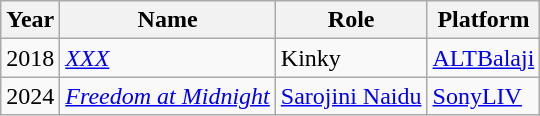<table class="wikitable">
<tr>
<th>Year</th>
<th>Name</th>
<th>Role</th>
<th>Platform</th>
</tr>
<tr>
<td>2018</td>
<td><em><a href='#'>XXX</a></em></td>
<td>Kinky</td>
<td><a href='#'>ALTBalaji</a></td>
</tr>
<tr>
<td>2024</td>
<td><em><a href='#'>Freedom at Midnight</a></em></td>
<td><a href='#'>Sarojini Naidu</a></td>
<td><a href='#'>SonyLIV</a></td>
</tr>
</table>
